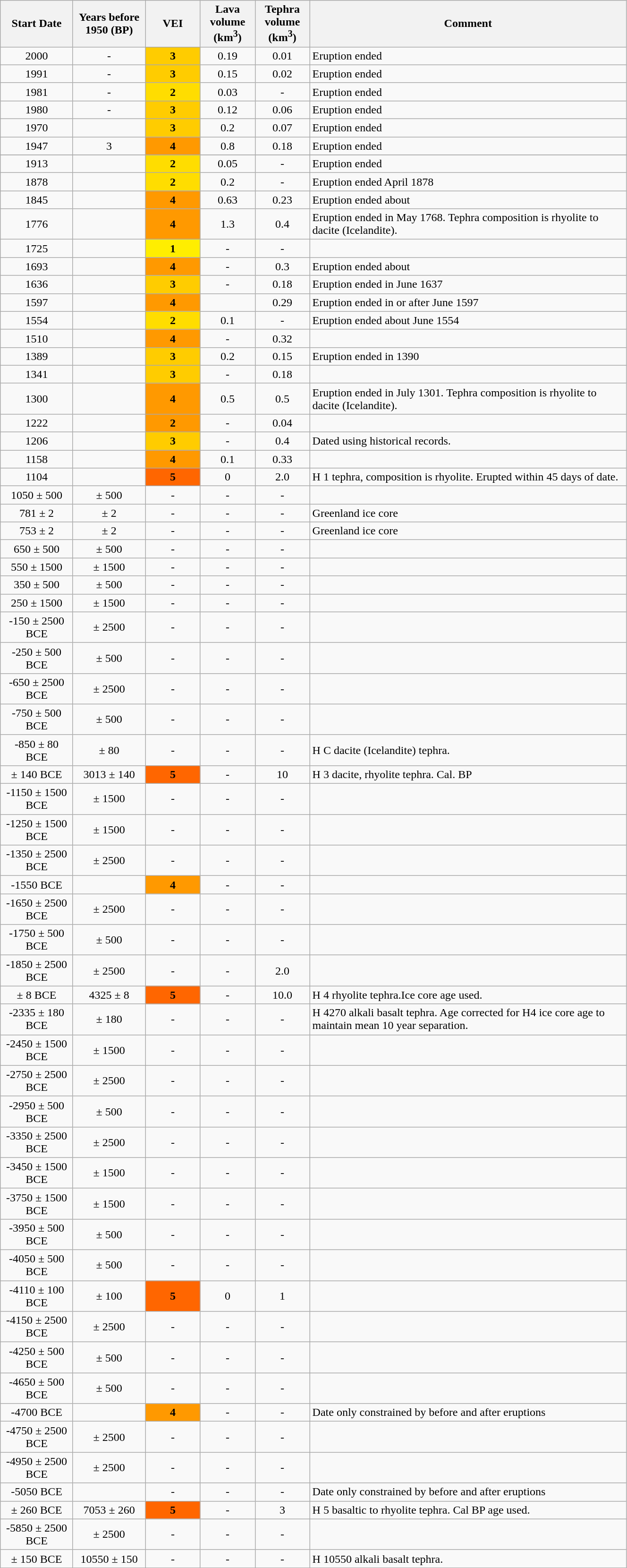<table class="wikitable sortable" width=70%>
<tr>
<th data-sort-type="number" width=95px>Start Date</th>
<th class="unsortable" width=95px>Years before 1950 (BP)</th>
<th width=70px>VEI</th>
<th width=70px>Lava volume<br>(km<sup>3</sup>)</th>
<th width=70px>Tephra volume<br>(km<sup>3</sup>)</th>
<th class="unsortable">Comment</th>
</tr>
<tr>
<td align="center"><span>2000</span> </td>
<td align="center">-</td>
<th style="background-color: #FC0;">3</th>
<td align="center">0.19</td>
<td align="center">0.01</td>
<td>Eruption ended </td>
</tr>
<tr>
<td align="center"><span>1991</span> </td>
<td align="center">-</td>
<th style="background-color: #FC0;">3</th>
<td align="center">0.15</td>
<td align="center">0.02</td>
<td>Eruption ended </td>
</tr>
<tr>
<td align="center"><span>1981</span> </td>
<td align="center">-</td>
<th style="background-color: #FD0;">2</th>
<td align="center">0.03</td>
<td align="center">-</td>
<td>Eruption ended </td>
</tr>
<tr>
<td align="center"><span>1980</span> </td>
<td align="center">-</td>
<th style="background-color: #FC0;">3</th>
<td align="center">0.12 </td>
<td align="center">0.06</td>
<td>Eruption ended </td>
</tr>
<tr>
<td align="center"><span>1970</span> </td>
<td align="center"></td>
<th style="background-color: #FC0;">3</th>
<td align="center">0.2</td>
<td align="center">0.07</td>
<td>Eruption ended </td>
</tr>
<tr>
<td align="center"><span>1947</span> </td>
<td align="center">3</td>
<th style="background-color: #F90;">4</th>
<td align="center">0.8</td>
<td align="center">0.18</td>
<td>Eruption ended </td>
</tr>
<tr>
</tr>
<tr>
<td align="center"><span>1913</span> </td>
<td align="center"></td>
<th style="background-color: #FD0;">2</th>
<td align="center">0.05</td>
<td align="center">-</td>
<td>Eruption ended </td>
</tr>
<tr>
<td align="center"><span>1878</span> </td>
<td align="center"></td>
<th style="background-color: #FD0;">2</th>
<td align="center">0.2</td>
<td align="center">-</td>
<td>Eruption ended April 1878</td>
</tr>
<tr>
<td align="center"><span>1845</span> </td>
<td align="center"></td>
<th style="background-color: #F90;">4</th>
<td align="center">0.63</td>
<td align="center">0.23</td>
<td>Eruption ended about </td>
</tr>
<tr>
<td align="center"><span>1776</span> </td>
<td align="center"></td>
<th style="background-color: #F90;">4</th>
<td align="center">1.3</td>
<td align="center">0.4</td>
<td>Eruption ended in May 1768. Tephra composition is rhyolite to dacite (Icelandite).</td>
</tr>
<tr>
<td align="center"><span>1725</span> </td>
<td align="center"></td>
<th style="background-color: #FE0;">1</th>
<td align="center">-</td>
<td align="center">-</td>
<td></td>
</tr>
<tr>
<td align="center"><span>1693</span> </td>
<td align="center"></td>
<th style="background-color: #F90;">4</th>
<td align="center">-</td>
<td align="center">0.3</td>
<td>Eruption ended about </td>
</tr>
<tr>
<td align="center"><span>1636</span> </td>
<td align="center"></td>
<th style="background-color: #FC0;">3</th>
<td align="center">-</td>
<td align="center">0.18</td>
<td>Eruption ended in June 1637</td>
</tr>
<tr>
<td align="center"><span>1597</span> </td>
<td align="center"></td>
<th style="background-color: #F90;">4</th>
<td align="center"></td>
<td align="center">0.29</td>
<td>Eruption ended in or after June 1597</td>
</tr>
<tr>
<td align="center"><span>1554</span> </td>
<td align="center"></td>
<th style="background-color: #FD0;">2</th>
<td align="center">0.1</td>
<td align="center">-</td>
<td>Eruption ended about June 1554</td>
</tr>
<tr>
<td align="center"><span>1510</span></td>
<td align="center"></td>
<th style="background-color: #F90;">4</th>
<td align="center">-</td>
<td align="center">0.32</td>
<td></td>
</tr>
<tr>
<td align="center"><span>1389</span> </td>
<td align="center"></td>
<th style="background-color: #FC0;">3</th>
<td align="center">0.2</td>
<td align="center">0.15</td>
<td>Eruption ended in 1390</td>
</tr>
<tr>
<td align="center"><span>1341</span> </td>
<td align="center"></td>
<th style="background-color: #FC0;">3</th>
<td align="center">-</td>
<td align="center">0.18</td>
<td></td>
</tr>
<tr>
<td align="center"><span>1300</span> </td>
<td align="center"></td>
<th style="background-color: #F90;">4</th>
<td align="center">0.5</td>
<td align="center">0.5</td>
<td>Eruption ended in July 1301. Tephra composition is rhyolite to dacite (Icelandite).</td>
</tr>
<tr>
<td align="center"><span>1222</span> </td>
<td align="center"></td>
<th style="background-color: #F90;">2</th>
<td align="center">-</td>
<td align="center">0.04</td>
<td></td>
</tr>
<tr>
<td align="center"><span>1206</span> </td>
<td align="center"></td>
<th style="background-color: #FC0;">3</th>
<td align="center">-</td>
<td align="center">0.4</td>
<td>Dated using historical records.</td>
</tr>
<tr>
<td align="center"><span>1158</span> </td>
<td align="center"></td>
<th style="background-color: #F90;">4</th>
<td align="center">0.1</td>
<td align="center">0.33</td>
<td></td>
</tr>
<tr>
<td align="center"><span>1104</span> </td>
<td align="center"></td>
<th style="background-color: #F60;">5</th>
<td align="center">0</td>
<td align="center">2.0</td>
<td>H 1 tephra, composition is rhyolite.  Erupted within 45 days of date.</td>
</tr>
<tr>
<td align="center"><span>1050</span>  ± 500</td>
<td align="center"> ± 500</td>
<td align="center">-</td>
<td align="center">-</td>
<td align="center">-</td>
<td></td>
</tr>
<tr>
<td align="center"><span>781</span>  ± 2</td>
<td align="center"> ± 2</td>
<td align="center">-</td>
<td align="center">-</td>
<td align="center">-</td>
<td>Greenland ice core</td>
</tr>
<tr>
<td align="center"><span>753</span>  ± 2</td>
<td align="center"> ± 2</td>
<td align="center">-</td>
<td align="center">-</td>
<td align="center">-</td>
<td>Greenland ice core</td>
</tr>
<tr>
<td align="center"><span>650</span> ± 500</td>
<td align="center"> ± 500</td>
<td align="center">-</td>
<td align="center">-</td>
<td align="center">-</td>
<td></td>
</tr>
<tr>
<td align="center"><span>550</span>  ± 1500</td>
<td align="center"> ± 1500</td>
<td align="center">-</td>
<td align="center">-</td>
<td align="center">-</td>
<td></td>
</tr>
<tr>
<td align="center"><span>350</span>  ± 500</td>
<td align="center"> ± 500</td>
<td align="center">-</td>
<td align="center">-</td>
<td align="center">-</td>
<td></td>
</tr>
<tr>
<td align="center"><span>250</span>  ± 1500</td>
<td align="center"> ± 1500</td>
<td align="center">-</td>
<td align="center">-</td>
<td align="center">-</td>
<td></td>
</tr>
<tr>
<td align="center"><span>-150</span>  ± 2500 BCE</td>
<td align="center"> ± 2500</td>
<td align="center">-</td>
<td align="center">-</td>
<td align="center">-</td>
<td></td>
</tr>
<tr>
<td align="center"><span>-250</span>  ± 500 BCE</td>
<td align="center"> ± 500</td>
<td align="center">-</td>
<td align="center">-</td>
<td align="center">-</td>
<td></td>
</tr>
<tr>
<td align="center"><span>-650</span>  ± 2500 BCE</td>
<td align="center"> ± 2500</td>
<td align="center">-</td>
<td align="center">-</td>
<td align="center">-</td>
<td></td>
</tr>
<tr>
<td align="center"><span>-750</span>  ± 500 BCE</td>
<td align="center"> ± 500</td>
<td align="center">-</td>
<td align="center">-</td>
<td align="center">-</td>
<td></td>
</tr>
<tr>
<td align="center"><span>-850</span>  ± 80 BCE</td>
<td align="center"> ± 80</td>
<td align="center">-</td>
<td align="center">-</td>
<td align="center">-</td>
<td>H C dacite (Icelandite) tephra.</td>
</tr>
<tr>
<td align="center"><span></span>  ± 140 BCE</td>
<td align="center">3013 ± 140</td>
<th style="background-color: #F60;">5</th>
<td align="center">-</td>
<td align="center">10</td>
<td>H 3 dacite, rhyolite tephra. Cal. BP</td>
</tr>
<tr>
<td align="center"><span>-1150</span>  ± 1500 BCE</td>
<td align="center"> ± 1500</td>
<td align="center">-</td>
<td align="center">-</td>
<td align="center">-</td>
<td></td>
</tr>
<tr>
<td align="center"><span>-1250</span>  ± 1500 BCE</td>
<td align="center"> ± 1500</td>
<td align="center">-</td>
<td align="center">-</td>
<td align="center">-</td>
<td></td>
</tr>
<tr>
<td align="center"><span>-1350</span>  ± 2500 BCE</td>
<td align="center"> ± 2500</td>
<td align="center">-</td>
<td align="center">-</td>
<td align="center">-</td>
<td></td>
</tr>
<tr>
<td align="center"><span>-1550</span>  BCE</td>
<td align="center"></td>
<th style="background-color: #F90;">4</th>
<td align="center">-</td>
<td align="center">-</td>
<td></td>
</tr>
<tr>
<td align="center"><span>-1650</span>  ± 2500 BCE</td>
<td align="center"> ± 2500</td>
<td align="center">-</td>
<td align="center">-</td>
<td align="center">-</td>
<td></td>
</tr>
<tr>
<td align="center"><span>-1750</span>  ± 500 BCE</td>
<td align="center"> ± 500</td>
<td align="center">-</td>
<td align="center">-</td>
<td align="center">-</td>
<td></td>
</tr>
<tr>
<td align="center"><span>-1850</span>  ± 2500 BCE</td>
<td align="center"> ± 2500</td>
<td align="center">-</td>
<td align="center">-</td>
<td align="center">2.0</td>
<td></td>
</tr>
<tr>
<td align="center"><span></span>  ± 8 BCE</td>
<td align="center">4325 ± 8</td>
<th style="background-color: #F60;">5</th>
<td align="center">-</td>
<td align="center">10.0</td>
<td>H 4 rhyolite tephra.Ice core age used.</td>
</tr>
<tr>
<td align="center"><span>-2335</span>  ± 180 BCE</td>
<td align="center"> ± 180</td>
<td align="center">-</td>
<td align="center">-</td>
<td align="center">-</td>
<td>H 4270 alkali basalt tephra. Age corrected for H4 ice core age to maintain mean 10 year separation.</td>
</tr>
<tr>
<td align="center"><span>-2450</span>  ± 1500 BCE</td>
<td align="center"> ± 1500</td>
<td align="center">-</td>
<td align="center">-</td>
<td align="center">-</td>
<td></td>
</tr>
<tr>
<td align="center"><span>-2750</span>  ± 2500 BCE</td>
<td align="center"> ± 2500</td>
<td align="center">-</td>
<td align="center">-</td>
<td align="center">-</td>
<td></td>
</tr>
<tr>
<td align="center"><span>-2950</span>  ± 500 BCE</td>
<td align="center"> ± 500</td>
<td align="center">-</td>
<td align="center">-</td>
<td align="center">-</td>
<td></td>
</tr>
<tr>
<td align="center"><span>-3350</span>  ± 2500 BCE</td>
<td align="center"> ± 2500</td>
<td align="center">-</td>
<td align="center">-</td>
<td align="center">-</td>
<td></td>
</tr>
<tr>
<td align="center"><span>-3450</span>  ± 1500 BCE</td>
<td align="center"> ± 1500</td>
<td align="center">-</td>
<td align="center">-</td>
<td align="center">-</td>
<td></td>
</tr>
<tr>
<td align="center"><span>-3750</span>  ± 1500 BCE</td>
<td align="center"> ± 1500</td>
<td align="center">-</td>
<td align="center">-</td>
<td align="center">-</td>
<td></td>
</tr>
<tr>
<td align="center"><span>-3950</span>  ± 500 BCE</td>
<td align="center"> ± 500</td>
<td align="center">-</td>
<td align="center">-</td>
<td align="center">-</td>
<td></td>
</tr>
<tr>
<td align="center"><span>-4050</span>  ± 500 BCE</td>
<td align="center"> ± 500</td>
<td align="center">-</td>
<td align="center">-</td>
<td align="center">-</td>
<td></td>
</tr>
<tr>
<td align="center"><span>-4110</span>  ± 100 BCE</td>
<td align="center"> ± 100</td>
<th style="background-color: #F60;">5</th>
<td align="center">0</td>
<td align="center">1</td>
<td></td>
</tr>
<tr>
<td align="center"><span>-4150</span>  ± 2500 BCE</td>
<td align="center"> ± 2500</td>
<td align="center">-</td>
<td align="center">-</td>
<td align="center">-</td>
<td></td>
</tr>
<tr>
<td align="center"><span>-4250</span>  ± 500 BCE</td>
<td align="center"> ± 500</td>
<td align="center">-</td>
<td align="center">-</td>
<td align="center">-</td>
<td></td>
</tr>
<tr>
<td align="center"><span>-4650</span>  ± 500 BCE</td>
<td align="center"> ± 500</td>
<td align="center">-</td>
<td align="center">-</td>
<td align="center">-</td>
<td></td>
</tr>
<tr>
<td align="center"><span>-4700</span>  BCE</td>
<td align="center"></td>
<th style="background-color: #F90;">4</th>
<td align="center">-</td>
<td align="center">-</td>
<td>Date only constrained by before and after eruptions</td>
</tr>
<tr>
<td align="center"><span>-4750</span>  ± 2500 BCE</td>
<td align="center"> ± 2500</td>
<td align="center">-</td>
<td align="center">-</td>
<td align="center">-</td>
<td></td>
</tr>
<tr>
<td align="center"><span>-4950</span>  ± 2500 BCE</td>
<td align="center"> ± 2500</td>
<td align="center">-</td>
<td align="center">-</td>
<td align="center">-</td>
<td></td>
</tr>
<tr>
<td align="center"><span>-5050</span>  BCE</td>
<td align="center"></td>
<td align="center">-</td>
<td align="center">-</td>
<td align="center">-</td>
<td>Date only constrained by before and after eruptions</td>
</tr>
<tr>
<td align="center"><span></span>  ± 260 BCE</td>
<td align="center">7053 ± 260</td>
<th style="background-color: #F60;">5</th>
<td align="center">-</td>
<td align="center">3</td>
<td>H 5 basaltic to rhyolite tephra. Cal BP age used.</td>
</tr>
<tr>
<td align="center"><span>-5850</span>   ± 2500 BCE</td>
<td align="center"> ± 2500</td>
<td align="center">-</td>
<td align="center">-</td>
<td align="center">-</td>
<td></td>
</tr>
<tr>
<td align="center"><span></span>   ± 150 BCE</td>
<td align="center">10550 ± 150</td>
<td align="center">-</td>
<td align="center">-</td>
<td align="center">-</td>
<td>H 10550 alkali basalt tephra.</td>
</tr>
</table>
